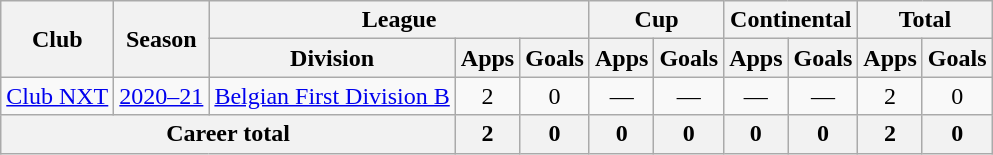<table class=wikitable style=text-align:center>
<tr>
<th rowspan=2>Club</th>
<th rowspan=2>Season</th>
<th colspan=3>League</th>
<th colspan=2>Cup</th>
<th colspan=2>Continental</th>
<th colspan=2>Total</th>
</tr>
<tr>
<th>Division</th>
<th>Apps</th>
<th>Goals</th>
<th>Apps</th>
<th>Goals</th>
<th>Apps</th>
<th>Goals</th>
<th>Apps</th>
<th>Goals</th>
</tr>
<tr>
<td rowspan=1><a href='#'>Club NXT</a></td>
<td><a href='#'>2020–21</a></td>
<td><a href='#'>Belgian First Division B</a></td>
<td>2</td>
<td>0</td>
<td>—</td>
<td>—</td>
<td>—</td>
<td>—</td>
<td>2</td>
<td>0</td>
</tr>
<tr>
<th colspan=3>Career total</th>
<th>2</th>
<th>0</th>
<th>0</th>
<th>0</th>
<th>0</th>
<th>0</th>
<th>2</th>
<th>0</th>
</tr>
</table>
